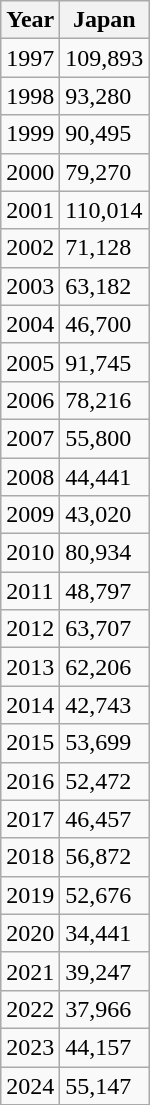<table class="wikitable">
<tr>
<th>Year</th>
<th>Japan</th>
</tr>
<tr>
<td>1997</td>
<td>109,893</td>
</tr>
<tr>
<td>1998</td>
<td>93,280</td>
</tr>
<tr>
<td>1999</td>
<td>90,495</td>
</tr>
<tr>
<td>2000</td>
<td>79,270</td>
</tr>
<tr>
<td>2001</td>
<td>110,014</td>
</tr>
<tr>
<td>2002</td>
<td>71,128</td>
</tr>
<tr>
<td>2003</td>
<td>63,182</td>
</tr>
<tr>
<td>2004</td>
<td>46,700</td>
</tr>
<tr>
<td>2005</td>
<td>91,745</td>
</tr>
<tr>
<td>2006</td>
<td>78,216</td>
</tr>
<tr>
<td>2007</td>
<td>55,800</td>
</tr>
<tr>
<td>2008</td>
<td>44,441</td>
</tr>
<tr>
<td>2009</td>
<td>43,020</td>
</tr>
<tr>
<td>2010</td>
<td>80,934</td>
</tr>
<tr>
<td>2011</td>
<td>48,797</td>
</tr>
<tr>
<td>2012</td>
<td>63,707</td>
</tr>
<tr>
<td>2013</td>
<td>62,206</td>
</tr>
<tr>
<td>2014</td>
<td>42,743</td>
</tr>
<tr>
<td>2015</td>
<td>53,699</td>
</tr>
<tr>
<td>2016</td>
<td>52,472</td>
</tr>
<tr>
<td>2017</td>
<td>46,457</td>
</tr>
<tr>
<td>2018</td>
<td>56,872</td>
</tr>
<tr>
<td>2019</td>
<td>52,676</td>
</tr>
<tr>
<td>2020</td>
<td>34,441</td>
</tr>
<tr>
<td>2021</td>
<td>39,247</td>
</tr>
<tr>
<td>2022</td>
<td>37,966</td>
</tr>
<tr>
<td>2023</td>
<td>44,157</td>
</tr>
<tr>
<td>2024</td>
<td>55,147</td>
</tr>
</table>
